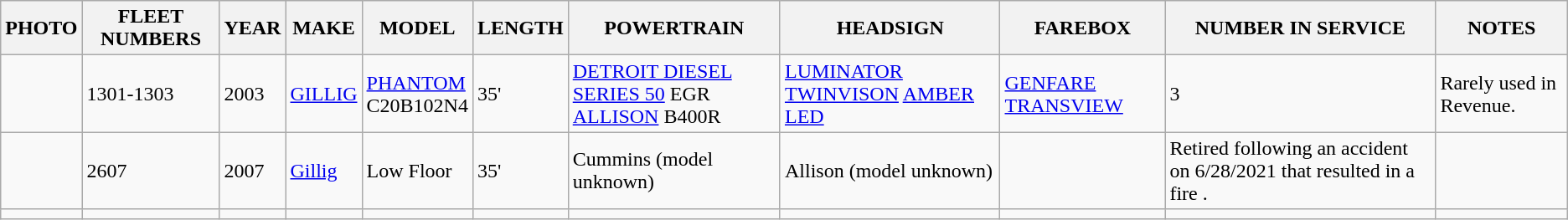<table class="wikitable">
<tr>
<th>PHOTO</th>
<th>FLEET NUMBERS</th>
<th>YEAR</th>
<th>MAKE</th>
<th>MODEL</th>
<th>LENGTH</th>
<th>POWERTRAIN</th>
<th>HEADSIGN</th>
<th>FAREBOX</th>
<th>NUMBER IN SERVICE</th>
<th>NOTES</th>
</tr>
<tr>
<td></td>
<td>1301-1303</td>
<td>2003</td>
<td><a href='#'>GILLIG</a></td>
<td><a href='#'>PHANTOM</a><br>C20B102N4</td>
<td>35'</td>
<td><a href='#'>DETROIT DIESEL</a> <a href='#'>SERIES 50</a> EGR<br><a href='#'>ALLISON</a> B400R</td>
<td><a href='#'>LUMINATOR</a> <a href='#'>TWINVISON</a> <a href='#'>AMBER</a> <a href='#'>LED</a></td>
<td><a href='#'>GENFARE TRANSVIEW</a></td>
<td>3</td>
<td>Rarely used in Revenue.</td>
</tr>
<tr>
<td></td>
<td>2607</td>
<td>2007</td>
<td><a href='#'>Gillig</a></td>
<td>Low Floor</td>
<td>35'</td>
<td>Cummins (model unknown)</td>
<td>Allison (model unknown)</td>
<td></td>
<td>Retired following an accident on 6/28/2021 that resulted in a fire .</td>
<td></td>
</tr>
<tr>
<td></td>
<td></td>
<td></td>
<td></td>
<td></td>
<td></td>
<td></td>
<td></td>
<td></td>
<td></td>
<td></td>
</tr>
</table>
